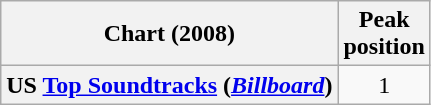<table class="wikitable plainrowheaders" style="text-align:center">
<tr>
<th scope="col">Chart (2008)</th>
<th scope="col">Peak<br>position</th>
</tr>
<tr>
<th scope="row">US <a href='#'>Top Soundtracks</a> (<em><a href='#'>Billboard</a></em>)</th>
<td>1</td>
</tr>
</table>
